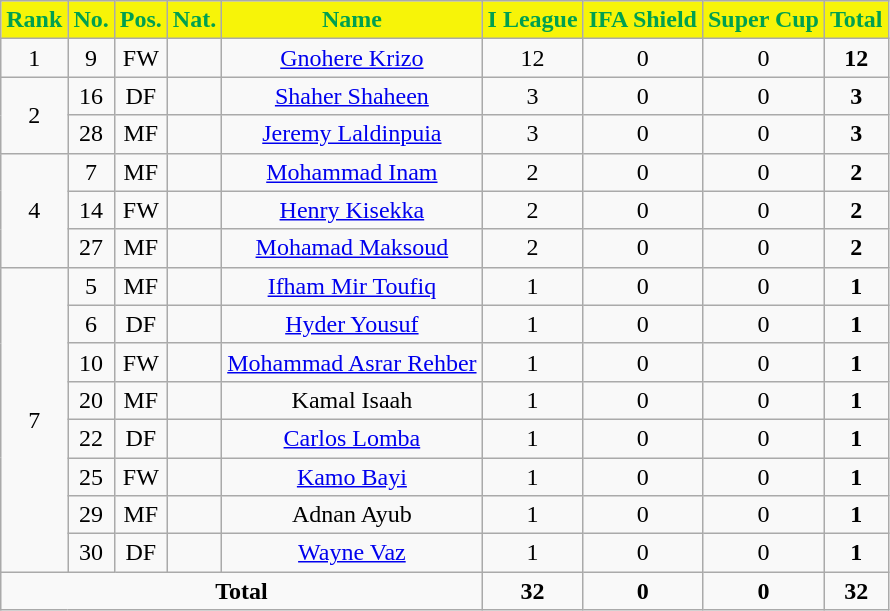<table class="wikitable sortable" style="text-align:center">
<tr>
<th style="background:#F7F408; color:#00A050;" text-align:center;">Rank</th>
<th style="background:#F7F408; color:#00A050;" text-align:center;">No.</th>
<th style="background:#F7F408; color:#00A050;" text-align:center;">Pos.</th>
<th style="background:#F7F408; color:#00A050;" text-align:center;">Nat.</th>
<th style="background:#F7F408; color:#00A050;" text-align:center;">Name</th>
<th style="background:#F7F408; color:#00A050;" text-align:center;">I League</th>
<th style="background:#F7F408; color:#00A050;" text-align:center;">IFA Shield</th>
<th style="background:#F7F408; color:#00A050;" text-align:center;">Super Cup</th>
<th style="background:#F7F408; color:#00A050;" text-align:center;">Total</th>
</tr>
<tr>
<td rowspan="1">1</td>
<td>9</td>
<td>FW</td>
<td></td>
<td><a href='#'>Gnohere Krizo</a></td>
<td>12</td>
<td>0</td>
<td>0</td>
<td><strong>12</strong></td>
</tr>
<tr>
<td rowspan="2">2</td>
<td>16</td>
<td>DF</td>
<td></td>
<td><a href='#'>Shaher Shaheen</a></td>
<td>3</td>
<td>0</td>
<td>0</td>
<td><strong>3</strong></td>
</tr>
<tr>
<td>28</td>
<td>MF</td>
<td></td>
<td><a href='#'>Jeremy Laldinpuia</a></td>
<td>3</td>
<td>0</td>
<td>0</td>
<td><strong>3</strong></td>
</tr>
<tr>
<td rowspan="3">4</td>
<td>7</td>
<td>MF</td>
<td></td>
<td><a href='#'>Mohammad Inam</a></td>
<td>2</td>
<td>0</td>
<td>0</td>
<td><strong>2</strong></td>
</tr>
<tr>
<td>14</td>
<td>FW</td>
<td></td>
<td><a href='#'>Henry Kisekka</a></td>
<td>2</td>
<td>0</td>
<td>0</td>
<td><strong>2</strong></td>
</tr>
<tr>
<td>27</td>
<td>MF</td>
<td></td>
<td><a href='#'>Mohamad Maksoud</a></td>
<td>2</td>
<td>0</td>
<td>0</td>
<td><strong>2</strong></td>
</tr>
<tr>
<td rowspan="8">7</td>
<td>5</td>
<td>MF</td>
<td></td>
<td><a href='#'>Ifham Mir Toufiq</a></td>
<td>1</td>
<td>0</td>
<td>0</td>
<td><strong>1</strong></td>
</tr>
<tr>
<td>6</td>
<td>DF</td>
<td></td>
<td><a href='#'>Hyder Yousuf</a></td>
<td>1</td>
<td>0</td>
<td>0</td>
<td><strong>1</strong></td>
</tr>
<tr>
<td>10</td>
<td>FW</td>
<td></td>
<td><a href='#'>Mohammad Asrar Rehber</a></td>
<td>1</td>
<td>0</td>
<td>0</td>
<td><strong>1</strong></td>
</tr>
<tr>
<td>20</td>
<td>MF</td>
<td></td>
<td>Kamal Isaah</td>
<td>1</td>
<td>0</td>
<td>0</td>
<td><strong>1</strong></td>
</tr>
<tr>
<td>22</td>
<td>DF</td>
<td></td>
<td><a href='#'>Carlos Lomba</a></td>
<td>1</td>
<td>0</td>
<td>0</td>
<td><strong>1</strong></td>
</tr>
<tr>
<td>25</td>
<td>FW</td>
<td></td>
<td><a href='#'>Kamo Bayi</a></td>
<td>1</td>
<td>0</td>
<td>0</td>
<td><strong>1</strong></td>
</tr>
<tr>
<td>29</td>
<td>MF</td>
<td></td>
<td>Adnan Ayub</td>
<td>1</td>
<td>0</td>
<td>0</td>
<td><strong>1</strong></td>
</tr>
<tr>
<td>30</td>
<td>DF</td>
<td></td>
<td><a href='#'>Wayne Vaz</a></td>
<td>1</td>
<td>0</td>
<td>0</td>
<td><strong>1</strong></td>
</tr>
<tr>
<td colspan="5"><strong>Total</strong></td>
<td><strong>32</strong></td>
<td><strong>0</strong></td>
<td><strong>0</strong></td>
<td><strong>32</strong></td>
</tr>
</table>
